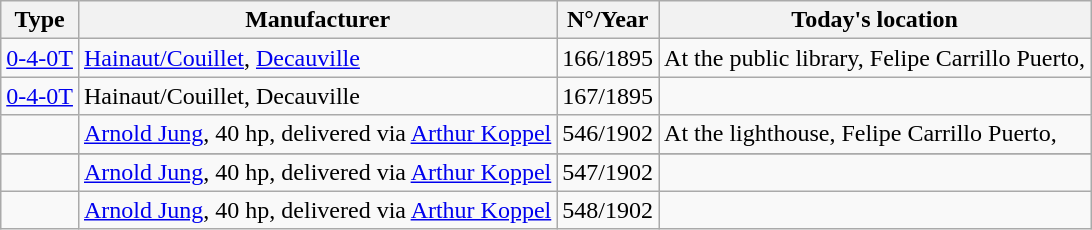<table class="wikitable sortable">
<tr>
<th>Type</th>
<th>Manufacturer</th>
<th>N°/Year</th>
<th>Today's location</th>
</tr>
<tr>
<td><a href='#'>0-4-0T</a></td>
<td><a href='#'>Hainaut/Couillet</a>, <a href='#'>Decauville</a></td>
<td>166/1895</td>
<td>At the public library, Felipe Carrillo Puerto,</td>
</tr>
<tr>
<td><a href='#'>0-4-0T</a></td>
<td>Hainaut/Couillet, Decauville</td>
<td>167/1895</td>
<td></td>
</tr>
<tr>
<td></td>
<td><a href='#'>Arnold Jung</a>, 40 hp, delivered via <a href='#'>Arthur Koppel</a></td>
<td>546/1902</td>
<td>At the lighthouse, Felipe Carrillo Puerto, </td>
</tr>
<tr>
</tr>
<tr>
<td></td>
<td><a href='#'>Arnold Jung</a>, 40 hp, delivered via <a href='#'>Arthur Koppel</a></td>
<td>547/1902</td>
<td></td>
</tr>
<tr>
<td></td>
<td><a href='#'>Arnold Jung</a>, 40 hp, delivered via <a href='#'>Arthur Koppel</a></td>
<td>548/1902</td>
<td></td>
</tr>
</table>
